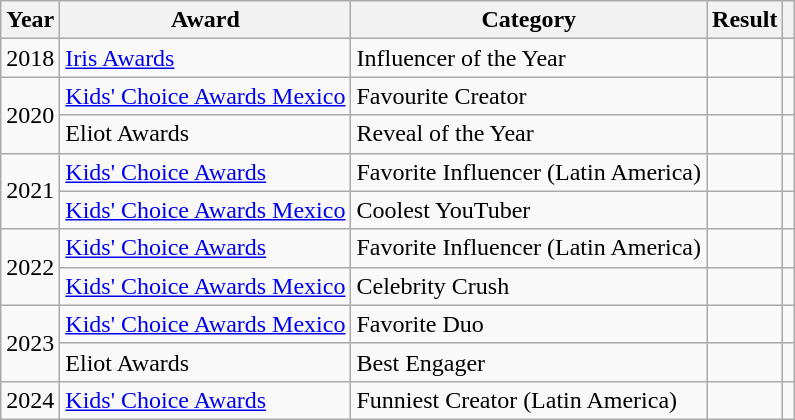<table class="wikitable sortable plainrowheaders">
<tr>
<th scope="col">Year</th>
<th scope="col">Award</th>
<th scope="col">Category</th>
<th scope="col">Result</th>
<th scope="col" class="unsortable"></th>
</tr>
<tr>
<td>2018</td>
<td><a href='#'>Iris Awards</a></td>
<td>Influencer of the Year</td>
<td></td>
<td style="text-align:center;"></td>
</tr>
<tr>
<td rowspan="2">2020</td>
<td><a href='#'>Kids' Choice Awards Mexico</a></td>
<td>Favourite Creator</td>
<td></td>
<td style="text-align:center;"></td>
</tr>
<tr>
<td>Eliot Awards</td>
<td>Reveal of the Year</td>
<td></td>
<td style="text-align:center;"></td>
</tr>
<tr>
<td rowspan="2">2021</td>
<td><a href='#'>Kids' Choice Awards</a></td>
<td>Favorite Influencer (Latin America)</td>
<td></td>
<td style="text-align:center;"></td>
</tr>
<tr>
<td><a href='#'>Kids' Choice Awards Mexico</a></td>
<td>Coolest YouTuber</td>
<td></td>
<td style="text-align:center;"></td>
</tr>
<tr>
<td rowspan="2">2022</td>
<td><a href='#'>Kids' Choice Awards</a></td>
<td>Favorite Influencer (Latin America)</td>
<td></td>
<td style="text-align:center;"></td>
</tr>
<tr>
<td><a href='#'>Kids' Choice Awards Mexico</a></td>
<td>Celebrity Crush</td>
<td></td>
<td style="text-align:center;"></td>
</tr>
<tr>
<td rowspan="2">2023</td>
<td><a href='#'>Kids' Choice Awards Mexico</a></td>
<td>Favorite Duo</td>
<td></td>
<td style="text-align:center;"></td>
</tr>
<tr>
<td>Eliot Awards</td>
<td>Best Engager</td>
<td></td>
<td style="text-align:center;"></td>
</tr>
<tr>
<td>2024</td>
<td><a href='#'>Kids' Choice Awards</a></td>
<td>Funniest Creator (Latin America)</td>
<td></td>
<td style="text-align:center;"></td>
</tr>
</table>
